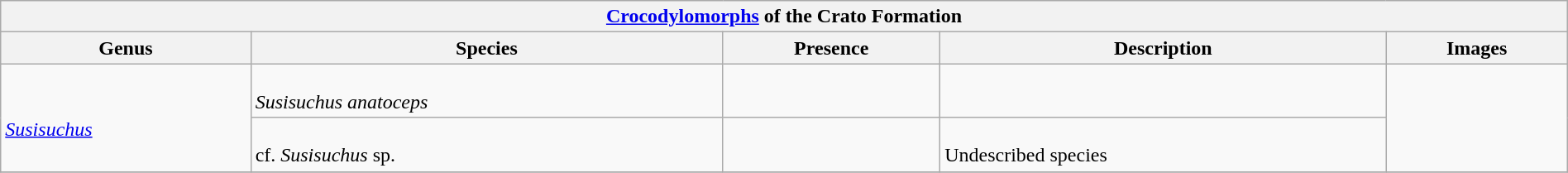<table class="wikitable" align="center" width="100%">
<tr>
<th colspan="5" style="text-align:center"><strong><a href='#'>Crocodylomorphs</a> of the Crato Formation</strong></th>
</tr>
<tr>
<th>Genus</th>
<th>Species</th>
<th>Presence</th>
<th>Description</th>
<th>Images</th>
</tr>
<tr>
<td rowspan="2"><br><em><a href='#'>Susisuchus</a></em></td>
<td><br><em>Susisuchus anatoceps</em></td>
<td></td>
<td></td>
<td rowspan="2"></td>
</tr>
<tr>
<td><br>cf. <em>Susisuchus</em> sp.</td>
<td></td>
<td><br>Undescribed species</td>
</tr>
<tr>
</tr>
</table>
